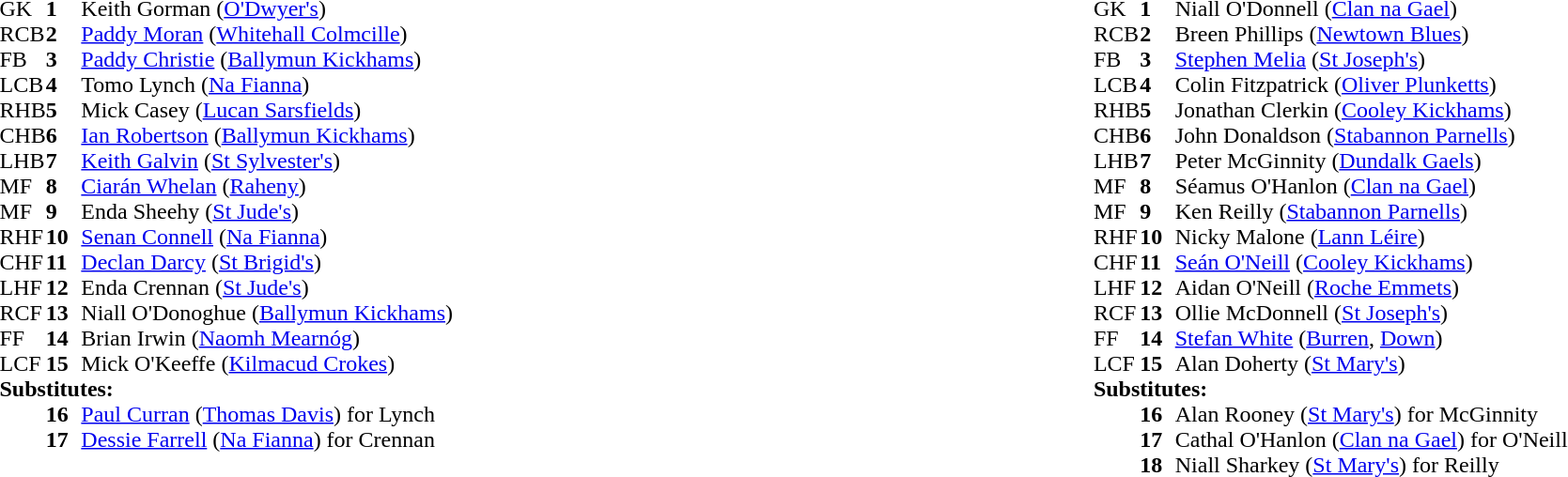<table style="width:100%;">
<tr>
<td style="vertical-align:top; width:50%"><br><table cellspacing="0" cellpadding="0">
<tr>
<th width="25"></th>
<th width="25"></th>
</tr>
<tr>
<td>GK</td>
<td><strong>1</strong></td>
<td>Keith Gorman (<a href='#'>O'Dwyer's</a>)</td>
</tr>
<tr>
<td>RCB</td>
<td><strong>2</strong></td>
<td><a href='#'>Paddy Moran</a> (<a href='#'>Whitehall Colmcille</a>)</td>
</tr>
<tr>
<td>FB</td>
<td><strong>3</strong></td>
<td><a href='#'>Paddy Christie</a> (<a href='#'>Ballymun Kickhams</a>)</td>
</tr>
<tr>
<td>LCB</td>
<td><strong>4</strong></td>
<td>Tomo Lynch (<a href='#'>Na Fianna</a>)</td>
</tr>
<tr>
<td>RHB</td>
<td><strong>5</strong></td>
<td>Mick Casey (<a href='#'>Lucan Sarsfields</a>)</td>
</tr>
<tr>
<td>CHB</td>
<td><strong>6</strong></td>
<td><a href='#'>Ian Robertson</a> (<a href='#'>Ballymun Kickhams</a>)</td>
</tr>
<tr>
<td>LHB</td>
<td><strong>7</strong></td>
<td><a href='#'>Keith Galvin</a> (<a href='#'>St Sylvester's</a>)</td>
</tr>
<tr>
<td>MF</td>
<td><strong>8</strong></td>
<td><a href='#'>Ciarán Whelan</a> (<a href='#'>Raheny</a>)</td>
</tr>
<tr>
<td>MF</td>
<td><strong>9</strong></td>
<td>Enda Sheehy (<a href='#'>St Jude's</a>)</td>
</tr>
<tr>
<td>RHF</td>
<td><strong>10</strong></td>
<td><a href='#'>Senan Connell</a> (<a href='#'>Na Fianna</a>)</td>
</tr>
<tr>
<td>CHF</td>
<td><strong>11</strong></td>
<td><a href='#'>Declan Darcy</a> (<a href='#'>St Brigid's</a>)</td>
</tr>
<tr>
<td>LHF</td>
<td><strong>12</strong></td>
<td>Enda Crennan (<a href='#'>St Jude's</a>)</td>
</tr>
<tr>
<td>RCF</td>
<td><strong>13</strong></td>
<td>Niall O'Donoghue (<a href='#'>Ballymun Kickhams</a>)</td>
</tr>
<tr>
<td>FF</td>
<td><strong>14</strong></td>
<td>Brian Irwin (<a href='#'>Naomh Mearnóg</a>)</td>
</tr>
<tr>
<td>LCF</td>
<td><strong>15</strong></td>
<td>Mick O'Keeffe (<a href='#'>Kilmacud Crokes</a>)</td>
</tr>
<tr>
<td colspan=3><strong>Substitutes:</strong></td>
</tr>
<tr>
<td></td>
<td><strong>16</strong></td>
<td><a href='#'>Paul Curran</a> (<a href='#'>Thomas Davis</a>) for Lynch</td>
</tr>
<tr>
<td></td>
<td><strong>17</strong></td>
<td><a href='#'>Dessie Farrell</a> (<a href='#'>Na Fianna</a>) for Crennan</td>
</tr>
</table>
</td>
<td style="vertical-align:top; width:50%"><br><table cellspacing="0" cellpadding="0" style="margin:auto">
<tr>
<th width="25"></th>
<th width="25"></th>
</tr>
<tr>
<td>GK</td>
<td><strong>1</strong></td>
<td>Niall O'Donnell (<a href='#'>Clan na Gael</a>)</td>
</tr>
<tr>
<td>RCB</td>
<td><strong>2</strong></td>
<td>Breen Phillips (<a href='#'>Newtown Blues</a>)</td>
</tr>
<tr>
<td>FB</td>
<td><strong>3</strong></td>
<td><a href='#'>Stephen Melia</a> (<a href='#'>St Joseph's</a>)</td>
</tr>
<tr>
<td>LCB</td>
<td><strong>4</strong></td>
<td>Colin Fitzpatrick (<a href='#'>Oliver Plunketts</a>)</td>
</tr>
<tr>
<td>RHB</td>
<td><strong>5</strong></td>
<td>Jonathan Clerkin (<a href='#'>Cooley Kickhams</a>)</td>
</tr>
<tr>
<td>CHB</td>
<td><strong>6</strong></td>
<td>John Donaldson (<a href='#'>Stabannon Parnells</a>)</td>
</tr>
<tr>
<td>LHB</td>
<td><strong>7</strong></td>
<td>Peter McGinnity (<a href='#'>Dundalk Gaels</a>)</td>
</tr>
<tr>
<td>MF</td>
<td><strong>8</strong></td>
<td>Séamus O'Hanlon (<a href='#'>Clan na Gael</a>)</td>
</tr>
<tr>
<td>MF</td>
<td><strong>9</strong></td>
<td>Ken Reilly (<a href='#'>Stabannon Parnells</a>)</td>
</tr>
<tr>
<td>RHF</td>
<td><strong>10</strong></td>
<td>Nicky Malone (<a href='#'>Lann Léire</a>)</td>
</tr>
<tr>
<td>CHF</td>
<td><strong>11</strong></td>
<td><a href='#'>Seán O'Neill</a> (<a href='#'>Cooley Kickhams</a>)</td>
</tr>
<tr>
<td>LHF</td>
<td><strong>12</strong></td>
<td>Aidan O'Neill (<a href='#'>Roche Emmets</a>)</td>
</tr>
<tr>
<td>RCF</td>
<td><strong>13</strong></td>
<td>Ollie McDonnell (<a href='#'>St Joseph's</a>)</td>
</tr>
<tr>
<td>FF</td>
<td><strong>14</strong></td>
<td><a href='#'>Stefan White</a> (<a href='#'>Burren</a>, <a href='#'>Down</a>)</td>
</tr>
<tr>
<td>LCF</td>
<td><strong>15</strong></td>
<td>Alan Doherty (<a href='#'>St Mary's</a>)</td>
</tr>
<tr>
<td colspan=3><strong>Substitutes:</strong></td>
</tr>
<tr>
<td></td>
<td><strong>16</strong></td>
<td>Alan Rooney (<a href='#'>St Mary's</a>) for McGinnity</td>
</tr>
<tr>
<td></td>
<td><strong>17</strong></td>
<td>Cathal O'Hanlon (<a href='#'>Clan na Gael</a>) for O'Neill</td>
</tr>
<tr>
<td></td>
<td><strong>18</strong></td>
<td>Niall Sharkey (<a href='#'>St Mary's</a>) for Reilly</td>
</tr>
</table>
</td>
</tr>
<tr>
</tr>
</table>
